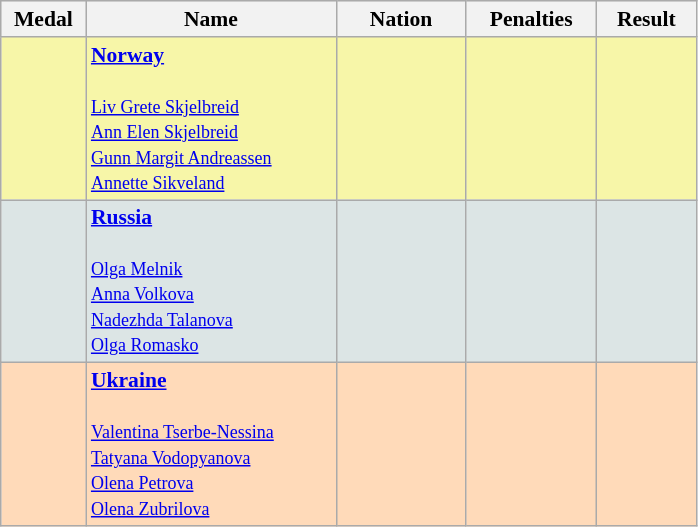<table class=wikitable style="border:1px solid #AAAAAA;font-size:90%">
<tr bgcolor="#E4E4E4">
<th style="border-bottom:1px solid #AAAAAA" width=50>Medal</th>
<th style="border-bottom:1px solid #AAAAAA" width=160>Name</th>
<th style="border-bottom:1px solid #AAAAAA" width=80>Nation</th>
<th style="border-bottom:1px solid #AAAAAA" width=80>Penalties</th>
<th style="border-bottom:1px solid #AAAAAA" width=60>Result</th>
</tr>
<tr bgcolor="#F7F6A8">
<td align="center"></td>
<td><strong><a href='#'>Norway</a></strong><br><br><small><a href='#'>Liv Grete Skjelbreid</a><br><a href='#'>Ann Elen Skjelbreid</a><br><a href='#'>Gunn Margit Andreassen</a><br><a href='#'>Annette Sikveland</a></small></td>
<td></td>
<td align="center"></td>
<td align="center"></td>
</tr>
<tr bgcolor="#DCE5E5">
<td align="center"></td>
<td><strong><a href='#'>Russia</a></strong><br><br><small><a href='#'>Olga Melnik</a><br><a href='#'>Anna Volkova</a><br><a href='#'>Nadezhda Talanova</a><br><a href='#'>Olga Romasko</a></small></td>
<td></td>
<td align="center"></td>
<td align="right"></td>
</tr>
<tr bgcolor="#FFDAB9">
<td align="center"></td>
<td><strong><a href='#'>Ukraine</a></strong><br><br><small><a href='#'>Valentina Tserbe-Nessina</a><br><a href='#'>Tatyana Vodopyanova</a><br><a href='#'>Olena Petrova</a><br><a href='#'>Olena Zubrilova</a></small></td>
<td></td>
<td align="center"></td>
<td align="right"></td>
</tr>
</table>
